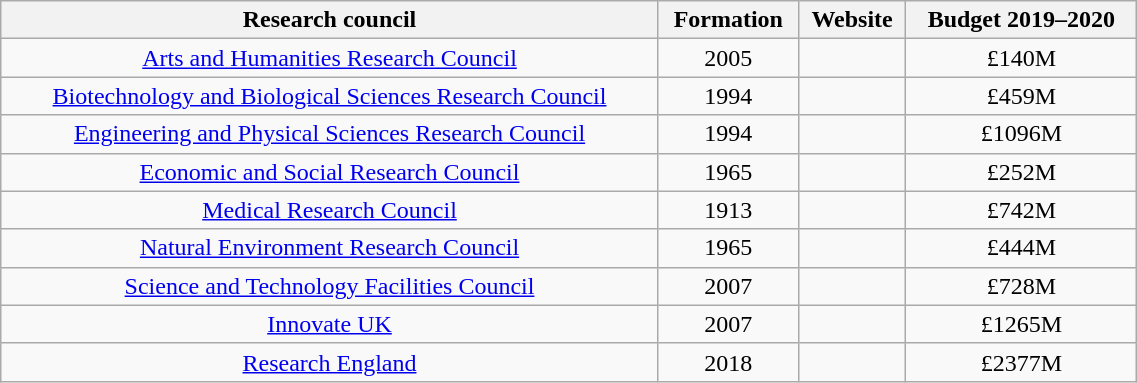<table class="wikitable" style="text-align:center; width:60%">
<tr>
<th>Research council</th>
<th>Formation</th>
<th>Website</th>
<th>Budget 2019–2020</th>
</tr>
<tr>
<td><a href='#'>Arts and Humanities Research Council</a></td>
<td>2005</td>
<td></td>
<td>£140M</td>
</tr>
<tr>
<td><a href='#'>Biotechnology and Biological Sciences Research Council</a></td>
<td>1994</td>
<td></td>
<td>£459M</td>
</tr>
<tr>
<td><a href='#'>Engineering and Physical Sciences Research Council</a></td>
<td>1994</td>
<td></td>
<td>£1096M</td>
</tr>
<tr>
<td><a href='#'>Economic and Social Research Council</a></td>
<td>1965</td>
<td></td>
<td>£252M</td>
</tr>
<tr>
<td><a href='#'>Medical Research Council</a></td>
<td>1913</td>
<td></td>
<td>£742M</td>
</tr>
<tr>
<td><a href='#'>Natural Environment Research Council</a></td>
<td>1965</td>
<td></td>
<td>£444M</td>
</tr>
<tr>
<td><a href='#'>Science and Technology Facilities Council</a></td>
<td>2007</td>
<td></td>
<td>£728M</td>
</tr>
<tr>
<td><a href='#'>Innovate UK</a></td>
<td>2007</td>
<td></td>
<td>£1265M</td>
</tr>
<tr>
<td><a href='#'>Research England</a></td>
<td>2018</td>
<td></td>
<td>£2377M</td>
</tr>
</table>
